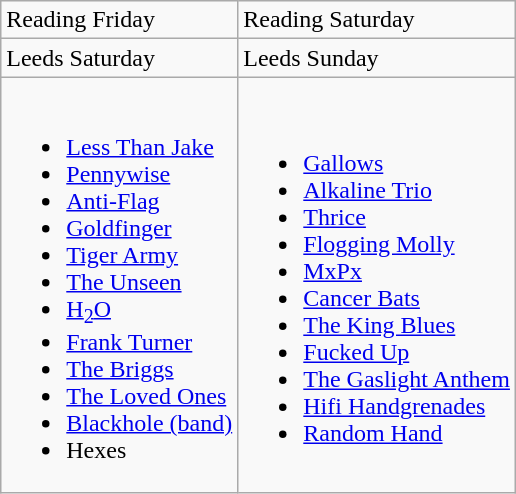<table class="wikitable">
<tr>
<td>Reading Friday</td>
<td>Reading Saturday</td>
</tr>
<tr>
<td>Leeds Saturday</td>
<td>Leeds Sunday</td>
</tr>
<tr>
<td><br><ul><li><a href='#'>Less Than Jake</a></li><li><a href='#'>Pennywise</a></li><li><a href='#'>Anti-Flag</a></li><li><a href='#'>Goldfinger</a></li><li><a href='#'>Tiger Army</a></li><li><a href='#'>The Unseen</a></li><li><a href='#'>H<sub>2</sub>O</a></li><li><a href='#'>Frank Turner</a></li><li><a href='#'>The Briggs</a></li><li><a href='#'>The Loved Ones</a></li><li><a href='#'>Blackhole (band)</a></li><li>Hexes</li></ul></td>
<td><br><ul><li><a href='#'>Gallows</a></li><li><a href='#'>Alkaline Trio</a></li><li><a href='#'>Thrice</a></li><li><a href='#'>Flogging Molly</a></li><li><a href='#'>MxPx</a></li><li><a href='#'>Cancer Bats</a></li><li><a href='#'>The King Blues</a></li><li><a href='#'>Fucked Up</a></li><li><a href='#'>The Gaslight Anthem</a></li><li><a href='#'>Hifi Handgrenades</a></li><li><a href='#'>Random Hand</a></li></ul></td>
</tr>
</table>
